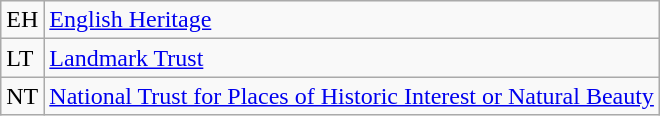<table class="wikitable">
<tr>
<td>EH</td>
<td><a href='#'>English Heritage</a></td>
</tr>
<tr>
<td>LT</td>
<td><a href='#'>Landmark Trust</a></td>
</tr>
<tr>
<td>NT</td>
<td><a href='#'>National Trust for Places of Historic Interest or Natural Beauty</a></td>
</tr>
</table>
